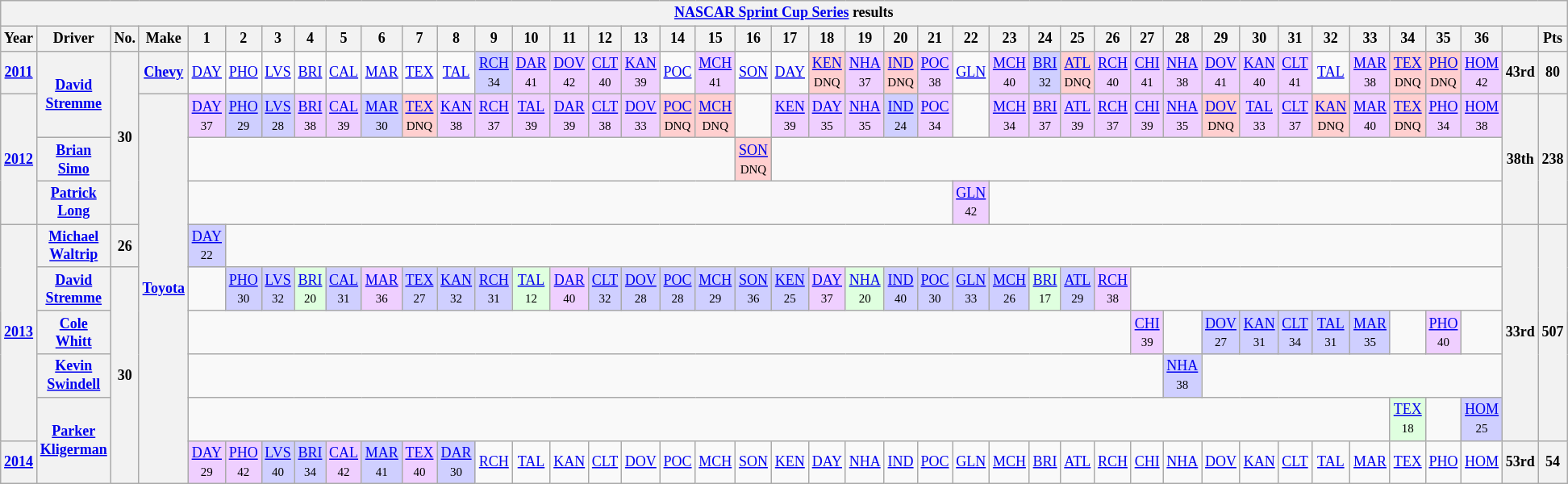<table class="wikitable" style="text-align:center; font-size:75%">
<tr>
<th colspan=45><a href='#'>NASCAR Sprint Cup Series</a> results</th>
</tr>
<tr>
<th>Year</th>
<th>Driver</th>
<th>No.</th>
<th>Make</th>
<th>1</th>
<th>2</th>
<th>3</th>
<th>4</th>
<th>5</th>
<th>6</th>
<th>7</th>
<th>8</th>
<th>9</th>
<th>10</th>
<th>11</th>
<th>12</th>
<th>13</th>
<th>14</th>
<th>15</th>
<th>16</th>
<th>17</th>
<th>18</th>
<th>19</th>
<th>20</th>
<th>21</th>
<th>22</th>
<th>23</th>
<th>24</th>
<th>25</th>
<th>26</th>
<th>27</th>
<th>28</th>
<th>29</th>
<th>30</th>
<th>31</th>
<th>32</th>
<th>33</th>
<th>34</th>
<th>35</th>
<th>36</th>
<th></th>
<th>Pts</th>
</tr>
<tr>
<th><a href='#'>2011</a></th>
<th rowspan=2><a href='#'>David Stremme</a></th>
<th rowspan=4>30</th>
<th><a href='#'>Chevy</a></th>
<td><a href='#'>DAY</a></td>
<td><a href='#'>PHO</a></td>
<td><a href='#'>LVS</a></td>
<td><a href='#'>BRI</a></td>
<td><a href='#'>CAL</a></td>
<td><a href='#'>MAR</a></td>
<td><a href='#'>TEX</a></td>
<td><a href='#'>TAL</a></td>
<td style="background:#CFCFFF;"><a href='#'>RCH</a><br><small>34</small></td>
<td style="background:#EFCFFF;"><a href='#'>DAR</a><br><small>41</small></td>
<td style="background:#EFCFFF;"><a href='#'>DOV</a><br><small>42</small></td>
<td style="background:#EFCFFF;"><a href='#'>CLT</a><br><small>40</small></td>
<td style="background:#EFCFFF;"><a href='#'>KAN</a><br><small>39</small></td>
<td><a href='#'>POC</a></td>
<td style="background:#EFCFFF;"><a href='#'>MCH</a><br><small>41</small></td>
<td><a href='#'>SON</a></td>
<td><a href='#'>DAY</a></td>
<td style="background:#FFCFCF;"><a href='#'>KEN</a><br><small>DNQ</small></td>
<td style="background:#EFCFFF;"><a href='#'>NHA</a><br><small>37</small></td>
<td style="background:#FFCFCF;"><a href='#'>IND</a><br><small>DNQ</small></td>
<td style="background:#EFCFFF;"><a href='#'>POC</a><br><small>38</small></td>
<td><a href='#'>GLN</a></td>
<td style="background:#EFCFFF;"><a href='#'>MCH</a><br><small>40</small></td>
<td style="background:#CFCFFF;"><a href='#'>BRI</a><br><small>32</small></td>
<td style="background:#FFCFCF;"><a href='#'>ATL</a><br><small>DNQ</small></td>
<td style="background:#EFCFFF;"><a href='#'>RCH</a><br><small>40</small></td>
<td style="background:#EFCFFF;"><a href='#'>CHI</a><br><small>41</small></td>
<td style="background:#EFCFFF;"><a href='#'>NHA</a><br><small>38</small></td>
<td style="background:#EFCFFF;"><a href='#'>DOV</a><br><small>41</small></td>
<td style="background:#EFCFFF;"><a href='#'>KAN</a><br><small>40</small></td>
<td style="background:#EFCFFF;"><a href='#'>CLT</a><br><small>41</small></td>
<td><a href='#'>TAL</a></td>
<td style="background:#EFCFFF;"><a href='#'>MAR</a><br><small>38</small></td>
<td style="background:#FFCFCF;"><a href='#'>TEX</a><br><small>DNQ</small></td>
<td style="background:#FFCFCF;"><a href='#'>PHO</a><br><small>DNQ</small></td>
<td style="background:#EFCFFF;"><a href='#'>HOM</a><br><small>42</small></td>
<th>43rd</th>
<th>80</th>
</tr>
<tr>
<th rowspan=3><a href='#'>2012</a></th>
<th rowspan=9><a href='#'>Toyota</a></th>
<td style="background:#EFCFFF;"><a href='#'>DAY</a><br><small>37</small></td>
<td style="background:#CFCFFF;"><a href='#'>PHO</a><br><small>29</small></td>
<td style="background:#CFCFFF;"><a href='#'>LVS</a><br><small>28</small></td>
<td style="background:#EFCFFF;"><a href='#'>BRI</a><br><small>38</small></td>
<td style="background:#EFCFFF;"><a href='#'>CAL</a><br><small>39</small></td>
<td style="background:#CFCFFF;"><a href='#'>MAR</a><br><small>30</small></td>
<td style="background:#FFCFCF;"><a href='#'>TEX</a><br><small>DNQ</small></td>
<td style="background:#EFCFFF;"><a href='#'>KAN</a><br><small>38</small></td>
<td style="background:#EFCFFF;"><a href='#'>RCH</a><br><small>37</small></td>
<td style="background:#EFCFFF;"><a href='#'>TAL</a><br><small>39</small></td>
<td style="background:#EFCFFF;"><a href='#'>DAR</a><br><small>39</small></td>
<td style="background:#EFCFFF;"><a href='#'>CLT</a><br><small>38</small></td>
<td style="background:#EFCFFF;"><a href='#'>DOV</a><br><small>33</small></td>
<td style="background:#FFCFCF;"><a href='#'>POC</a><br><small>DNQ</small></td>
<td style="background:#FFCFCF;"><a href='#'>MCH</a><br><small>DNQ</small></td>
<td colspan=1></td>
<td style="background:#EFCFFF;"><a href='#'>KEN</a><br><small>39</small></td>
<td style="background:#EFCFFF;"><a href='#'>DAY</a><br><small>35</small></td>
<td style="background:#EFCFFF;"><a href='#'>NHA</a><br><small>35</small></td>
<td style="background:#CFCFFF;"><a href='#'>IND</a><br><small>24</small></td>
<td style="background:#EFCFFF;"><a href='#'>POC</a><br><small>34</small></td>
<td colspan=1></td>
<td style="background:#EFCFFF;"><a href='#'>MCH</a><br><small>34</small></td>
<td style="background:#EFCFFF;"><a href='#'>BRI</a><br><small>37</small></td>
<td style="background:#EFCFFF;"><a href='#'>ATL</a><br><small>39</small></td>
<td style="background:#EFCFFF;"><a href='#'>RCH</a><br><small>37</small></td>
<td style="background:#EFCFFF;"><a href='#'>CHI</a><br><small>39</small></td>
<td style="background:#EFCFFF;"><a href='#'>NHA</a><br><small>35</small></td>
<td style="background:#FFCFCF;"><a href='#'>DOV</a><br><small>DNQ</small></td>
<td style="background:#EFCFFF;"><a href='#'>TAL</a><br><small>33</small></td>
<td style="background:#EFCFFF;"><a href='#'>CLT</a><br><small>37</small></td>
<td style="background:#FFCFCF;"><a href='#'>KAN</a><br><small>DNQ</small></td>
<td style="background:#EFCFFF;"><a href='#'>MAR</a><br><small>40</small></td>
<td style="background:#FFCFCF;"><a href='#'>TEX</a><br><small>DNQ</small></td>
<td style="background:#EFCFFF;"><a href='#'>PHO</a><br><small>34</small></td>
<td style="background:#EFCFFF;"><a href='#'>HOM</a><br><small>38</small></td>
<th rowspan=3>38th</th>
<th rowspan=3>238</th>
</tr>
<tr>
<th><a href='#'>Brian Simo</a></th>
<td colspan=15></td>
<td style="background:#FFCFCF;"><a href='#'>SON</a><br><small>DNQ</small></td>
<td colspan=20></td>
</tr>
<tr>
<th><a href='#'>Patrick Long</a></th>
<td colspan=21></td>
<td style="background:#EFCFFF;"><a href='#'>GLN</a><br><small>42</small></td>
<td colspan=14></td>
</tr>
<tr>
<th rowspan=5><a href='#'>2013</a></th>
<th><a href='#'>Michael Waltrip</a></th>
<th>26</th>
<td style="background:#cfcfff;"><a href='#'>DAY</a><br><small>22</small></td>
<td colspan=35></td>
<th rowspan=5>33rd</th>
<th rowspan=5>507</th>
</tr>
<tr>
<th><a href='#'>David Stremme</a></th>
<th rowspan=5>30</th>
<td colspan=1></td>
<td style="background:#CFCFFF;"><a href='#'>PHO</a><br><small>30</small></td>
<td style="background:#CFCFFF;"><a href='#'>LVS</a><br><small>32</small></td>
<td style="background:#DFFFDF;"><a href='#'>BRI</a><br><small>20</small></td>
<td style="background:#CFCFFF;"><a href='#'>CAL</a><br><small>31</small></td>
<td style="background:#EFCFFF;"><a href='#'>MAR</a><br><small>36</small></td>
<td style="background:#CFCFFF;"><a href='#'>TEX</a><br><small>27</small></td>
<td style="background:#CFCFFF;"><a href='#'>KAN</a><br><small>32</small></td>
<td style="background:#CFCFFF;"><a href='#'>RCH</a><br><small>31</small></td>
<td style="background:#DFFFDF;"><a href='#'>TAL</a><br><small>12</small></td>
<td style="background:#EFCFFF;"><a href='#'>DAR</a><br><small>40</small></td>
<td style="background:#CFCFFF;"><a href='#'>CLT</a><br><small>32</small></td>
<td style="background:#CFCFFF;"><a href='#'>DOV</a><br><small>28</small></td>
<td style="background:#CFCFFF;"><a href='#'>POC</a><br><small>28</small></td>
<td style="background:#CFCFFF;"><a href='#'>MCH</a><br><small>29</small></td>
<td style="background:#CFCFFF;"><a href='#'>SON</a><br><small>36</small></td>
<td style="background:#CFCFFF;"><a href='#'>KEN</a><br><small>25</small></td>
<td style="background:#EFCFFF;"><a href='#'>DAY</a><br><small>37</small></td>
<td style="background:#DFFFDF;"><a href='#'>NHA</a><br><small>20</small></td>
<td style="background:#CFCFFF;"><a href='#'>IND</a><br><small>40</small></td>
<td style="background:#CFCFFF;"><a href='#'>POC</a><br><small>30</small></td>
<td style="background:#CFCFFF;"><a href='#'>GLN</a><br><small>33</small></td>
<td style="background:#CFCFFF;"><a href='#'>MCH</a><br><small>26</small></td>
<td style="background:#DFFFDF;"><a href='#'>BRI</a><br><small>17</small></td>
<td style="background:#CFCFFF;"><a href='#'>ATL</a><br><small>29</small></td>
<td style="background:#EFCFFF;"><a href='#'>RCH</a><br><small>38</small></td>
<td colspan=10></td>
</tr>
<tr>
<th><a href='#'>Cole Whitt</a></th>
<td colspan=26></td>
<td style="background:#EFCFFF;"><a href='#'>CHI</a><br><small>39</small></td>
<td colspan=1></td>
<td style="background:#CFCFFF;"><a href='#'>DOV</a><br><small>27</small></td>
<td style="background:#CFCFFF;"><a href='#'>KAN</a><br><small>31</small></td>
<td style="background:#CFCFFF;"><a href='#'>CLT</a><br><small>34</small></td>
<td style="background:#CFCFFF;"><a href='#'>TAL</a><br><small>31</small></td>
<td style="background:#CFCFFF;"><a href='#'>MAR</a><br><small>35</small></td>
<td colspan=1></td>
<td style="background:#EFCFFF;"><a href='#'>PHO</a><br><small>40</small></td>
<td colspan=1></td>
</tr>
<tr>
<th><a href='#'>Kevin Swindell</a></th>
<td colspan=27></td>
<td style="background:#CFCFFF;"><a href='#'>NHA</a><br><small>38</small></td>
<td colspan=8></td>
</tr>
<tr>
<th rowspan=2><a href='#'>Parker Kligerman</a></th>
<td colspan=33></td>
<td style="background:#DFFFDF;"><a href='#'>TEX</a><br><small>18</small></td>
<td colspan=1></td>
<td style="background:#CFCFFF;"><a href='#'>HOM</a><br><small>25</small></td>
</tr>
<tr>
<th><a href='#'>2014</a></th>
<td style="background:#EFCFFF;"><a href='#'>DAY</a><br><small>29</small></td>
<td style="background:#EFCFFF;"><a href='#'>PHO</a><br><small>42</small></td>
<td style="background:#CFCFFF;"><a href='#'>LVS</a><br><small>40</small></td>
<td style="background:#CFCFFF;"><a href='#'>BRI</a><br><small>34</small></td>
<td style="background:#EFCFFF;"><a href='#'>CAL</a><br><small>42</small></td>
<td style="background:#CFCFFF;"><a href='#'>MAR</a><br><small>41</small></td>
<td style="background:#EFCFFF;"><a href='#'>TEX</a><br><small>40</small></td>
<td style="background:#CFCFFF;"><a href='#'>DAR</a><br><small>30</small></td>
<td><a href='#'>RCH</a></td>
<td><a href='#'>TAL</a></td>
<td><a href='#'>KAN</a></td>
<td><a href='#'>CLT</a></td>
<td><a href='#'>DOV</a></td>
<td><a href='#'>POC</a></td>
<td><a href='#'>MCH</a></td>
<td><a href='#'>SON</a></td>
<td><a href='#'>KEN</a></td>
<td><a href='#'>DAY</a></td>
<td><a href='#'>NHA</a></td>
<td><a href='#'>IND</a></td>
<td><a href='#'>POC</a></td>
<td><a href='#'>GLN</a></td>
<td><a href='#'>MCH</a></td>
<td><a href='#'>BRI</a></td>
<td><a href='#'>ATL</a></td>
<td><a href='#'>RCH</a></td>
<td><a href='#'>CHI</a></td>
<td><a href='#'>NHA</a></td>
<td><a href='#'>DOV</a></td>
<td><a href='#'>KAN</a></td>
<td><a href='#'>CLT</a></td>
<td><a href='#'>TAL</a></td>
<td><a href='#'>MAR</a></td>
<td><a href='#'>TEX</a></td>
<td><a href='#'>PHO</a></td>
<td><a href='#'>HOM</a></td>
<th>53rd</th>
<th>54</th>
</tr>
</table>
